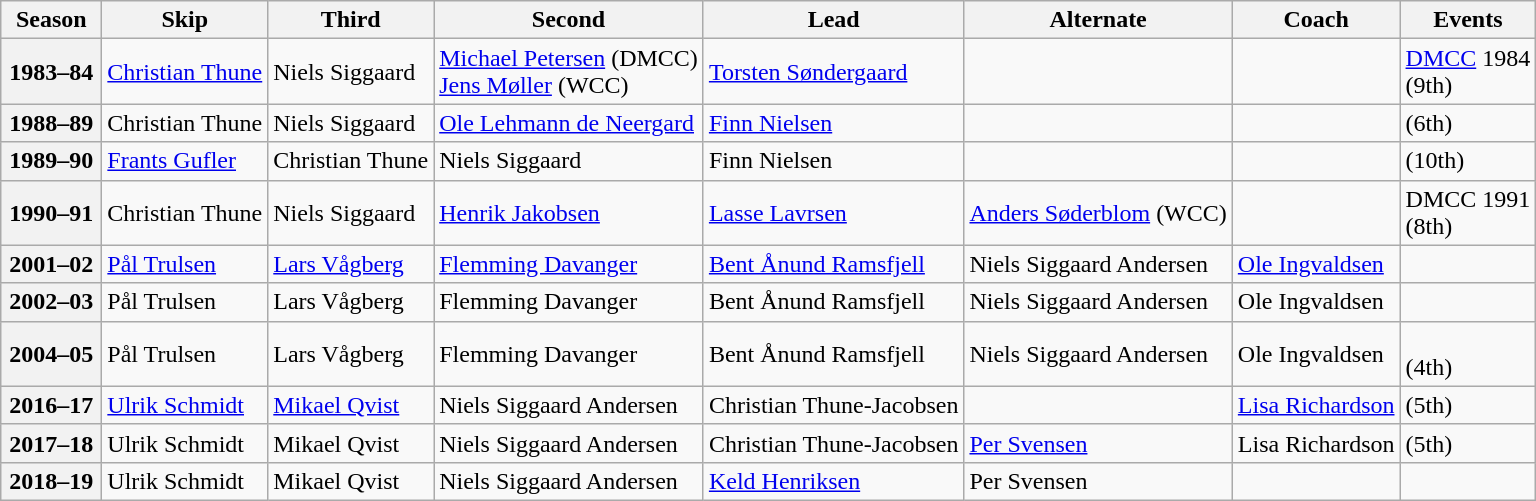<table class="wikitable">
<tr>
<th scope="col" width=60>Season</th>
<th scope="col">Skip</th>
<th scope="col">Third</th>
<th scope="col">Second</th>
<th scope="col">Lead</th>
<th scope="col">Alternate</th>
<th scope="col">Coach</th>
<th scope="col">Events</th>
</tr>
<tr>
<th scope="row">1983–84</th>
<td><a href='#'>Christian Thune</a></td>
<td>Niels Siggaard</td>
<td><a href='#'>Michael Petersen</a> (DMCC)<br><a href='#'>Jens Møller</a> (WCC)</td>
<td><a href='#'>Torsten Søndergaard</a></td>
<td></td>
<td></td>
<td><a href='#'>DMCC</a> 1984 <br> (9th)</td>
</tr>
<tr>
<th scope="row">1988–89</th>
<td>Christian Thune</td>
<td>Niels Siggaard</td>
<td><a href='#'>Ole Lehmann de Neergard</a></td>
<td><a href='#'>Finn Nielsen</a></td>
<td></td>
<td></td>
<td> (6th)</td>
</tr>
<tr>
<th scope="row">1989–90</th>
<td><a href='#'>Frants Gufler</a></td>
<td>Christian Thune</td>
<td>Niels Siggaard</td>
<td>Finn Nielsen</td>
<td></td>
<td></td>
<td> (10th)</td>
</tr>
<tr>
<th scope="row">1990–91</th>
<td>Christian Thune</td>
<td>Niels Siggaard</td>
<td><a href='#'>Henrik Jakobsen</a></td>
<td><a href='#'>Lasse Lavrsen</a></td>
<td><a href='#'>Anders Søderblom</a> (WCC)</td>
<td></td>
<td>DMCC 1991 <br> (8th)</td>
</tr>
<tr>
<th scope="row">2001–02</th>
<td><a href='#'>Pål Trulsen</a></td>
<td><a href='#'>Lars Vågberg</a></td>
<td><a href='#'>Flemming Davanger</a></td>
<td><a href='#'>Bent Ånund Ramsfjell</a></td>
<td>Niels Siggaard Andersen</td>
<td><a href='#'>Ole Ingvaldsen</a></td>
<td> </td>
</tr>
<tr>
<th scope="row">2002–03</th>
<td>Pål Trulsen</td>
<td>Lars Vågberg</td>
<td>Flemming Davanger</td>
<td>Bent Ånund Ramsfjell</td>
<td>Niels Siggaard Andersen</td>
<td>Ole Ingvaldsen</td>
<td> </td>
</tr>
<tr>
<th scope="row">2004–05</th>
<td>Pål Trulsen</td>
<td>Lars Vågberg</td>
<td>Flemming Davanger</td>
<td>Bent Ånund Ramsfjell</td>
<td>Niels Siggaard Andersen</td>
<td>Ole Ingvaldsen</td>
<td> <br> (4th)</td>
</tr>
<tr>
<th scope="row">2016–17</th>
<td><a href='#'>Ulrik Schmidt</a></td>
<td><a href='#'>Mikael Qvist</a></td>
<td>Niels Siggaard Andersen</td>
<td>Christian Thune-Jacobsen</td>
<td></td>
<td><a href='#'>Lisa Richardson</a></td>
<td> (5th)</td>
</tr>
<tr>
<th scope="row">2017–18</th>
<td>Ulrik Schmidt</td>
<td>Mikael Qvist</td>
<td>Niels Siggaard Andersen</td>
<td>Christian Thune-Jacobsen</td>
<td><a href='#'>Per Svensen</a></td>
<td>Lisa Richardson</td>
<td> (5th)</td>
</tr>
<tr>
<th scope="row">2018–19</th>
<td>Ulrik Schmidt</td>
<td>Mikael Qvist</td>
<td>Niels Siggaard Andersen</td>
<td><a href='#'>Keld Henriksen</a></td>
<td>Per Svensen</td>
<td></td>
<td> </td>
</tr>
</table>
